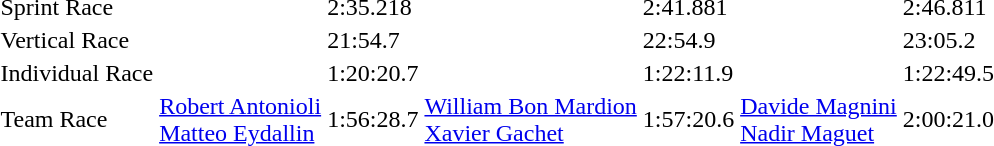<table>
<tr>
<td>Sprint Race</td>
<td></td>
<td>2:35.218</td>
<td></td>
<td>2:41.881</td>
<td></td>
<td>2:46.811</td>
</tr>
<tr>
<td>Vertical Race</td>
<td></td>
<td>21:54.7</td>
<td></td>
<td>22:54.9</td>
<td></td>
<td>23:05.2</td>
</tr>
<tr>
<td>Individual Race</td>
<td></td>
<td>1:20:20.7</td>
<td></td>
<td>1:22:11.9</td>
<td></td>
<td>1:22:49.5</td>
</tr>
<tr>
<td>Team Race</td>
<td><a href='#'>Robert Antonioli</a><br><a href='#'>Matteo Eydallin</a><br></td>
<td>1:56:28.7</td>
<td><a href='#'>William Bon Mardion</a><br><a href='#'>Xavier Gachet</a><br></td>
<td>1:57:20.6</td>
<td><a href='#'>Davide Magnini</a><br><a href='#'>Nadir Maguet</a><br></td>
<td>2:00:21.0</td>
</tr>
</table>
